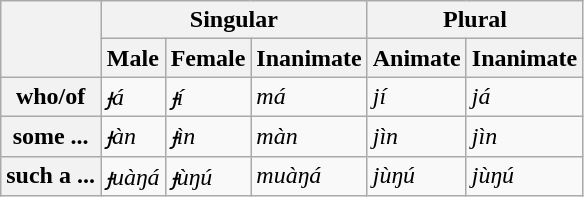<table class="wikitable">
<tr>
<th rowspan="2"></th>
<th colspan="3">Singular</th>
<th colspan="2">Plural</th>
</tr>
<tr>
<th>Male</th>
<th>Female</th>
<th>Inanimate</th>
<th>Animate</th>
<th>Inanimate</th>
</tr>
<tr>
<th>who/of</th>
<td><em>ɟá</em></td>
<td><em>ɟí</em></td>
<td><em>má</em></td>
<td><em>jí</em></td>
<td><em>já</em></td>
</tr>
<tr>
<th>some ...</th>
<td><em>ɟàn</em></td>
<td><em>ɟìn</em></td>
<td><em>màn</em></td>
<td><em>jìn</em></td>
<td><em>jìn</em></td>
</tr>
<tr>
<th>such a ...</th>
<td><em>ɟuàŋá</em></td>
<td><em>ɟùŋú</em></td>
<td><em>muàŋá</em></td>
<td><em>jùŋú</em></td>
<td><em>jùŋú</em></td>
</tr>
</table>
